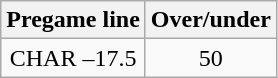<table class="wikitable">
<tr align="center">
<th style=>Pregame line</th>
<th style=>Over/under</th>
</tr>
<tr align="center">
<td>CHAR –17.5</td>
<td>50</td>
</tr>
</table>
